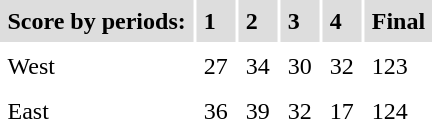<table cellpadding=5>
<tr bgcolor="#dddddd">
<td><strong>Score by periods:</strong></td>
<td><strong>1</strong></td>
<td><strong>2</strong></td>
<td><strong>3</strong></td>
<td><strong>4</strong></td>
<td><strong>Final</strong></td>
</tr>
<tr>
<td>West</td>
<td>27</td>
<td>34</td>
<td>30</td>
<td>32</td>
<td>123</td>
</tr>
<tr>
<td>East</td>
<td>36</td>
<td>39</td>
<td>32</td>
<td>17</td>
<td>124</td>
</tr>
<tr>
</tr>
</table>
